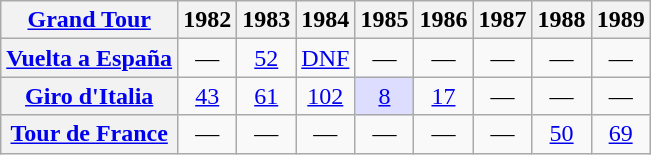<table class="wikitable plainrowheaders">
<tr>
<th scope="col"><a href='#'>Grand Tour</a></th>
<th scope="col">1982</th>
<th scope="col">1983</th>
<th scope="col">1984</th>
<th scope="col">1985</th>
<th scope="col">1986</th>
<th scope="col">1987</th>
<th scope="col">1988</th>
<th scope="col">1989</th>
</tr>
<tr style="text-align:center;">
<th scope="row"> <a href='#'>Vuelta a España</a></th>
<td>—</td>
<td><a href='#'>52</a></td>
<td><a href='#'>DNF</a></td>
<td>—</td>
<td>—</td>
<td>—</td>
<td>—</td>
<td>—</td>
</tr>
<tr style="text-align:center;">
<th scope="row"> <a href='#'>Giro d'Italia</a></th>
<td><a href='#'>43</a></td>
<td><a href='#'>61</a></td>
<td><a href='#'>102</a></td>
<td style="background:#ddf;"><a href='#'>8</a></td>
<td><a href='#'>17</a></td>
<td>—</td>
<td>—</td>
<td>—</td>
</tr>
<tr style="text-align:center;">
<th scope="row"> <a href='#'>Tour de France</a></th>
<td>—</td>
<td>—</td>
<td>—</td>
<td>—</td>
<td>—</td>
<td>—</td>
<td><a href='#'>50</a></td>
<td><a href='#'>69</a></td>
</tr>
</table>
